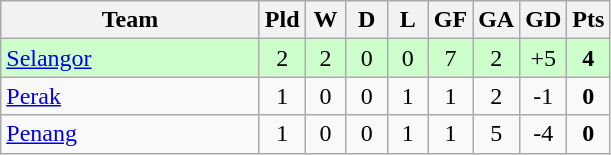<table class="wikitable" style="text-align: center;">
<tr>
<th width=165>Team</th>
<th width=20>Pld</th>
<th width=20>W</th>
<th width=20>D</th>
<th width=20>L</th>
<th width=20>GF</th>
<th width=20>GA</th>
<th width=20>GD</th>
<th width=20>Pts</th>
</tr>
<tr style="background: #ccffcc;">
<td align=left><a href='#'>Selangor</a></td>
<td>2</td>
<td>2</td>
<td>0</td>
<td>0</td>
<td>7</td>
<td>2</td>
<td>+5</td>
<td><strong>4</strong></td>
</tr>
<tr>
<td align=left><a href='#'>Perak</a></td>
<td>1</td>
<td>0</td>
<td>0</td>
<td>1</td>
<td>1</td>
<td>2</td>
<td>-1</td>
<td><strong>0</strong></td>
</tr>
<tr>
<td align=left><a href='#'>Penang</a></td>
<td>1</td>
<td>0</td>
<td>0</td>
<td>1</td>
<td>1</td>
<td>5</td>
<td>-4</td>
<td><strong>0</strong></td>
</tr>
</table>
